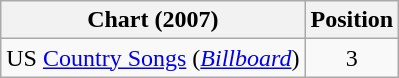<table class="wikitable sortable">
<tr>
<th scope="col">Chart (2007)</th>
<th scope="col">Position</th>
</tr>
<tr>
<td>US <a href='#'>Country Songs</a> (<em><a href='#'>Billboard</a></em>)</td>
<td align="center">3</td>
</tr>
</table>
